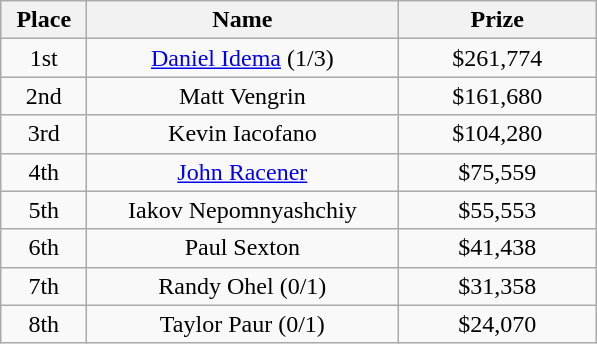<table class="wikitable">
<tr>
<th width="50">Place</th>
<th width="200">Name</th>
<th width="125">Prize</th>
</tr>
<tr>
<td align = "center">1st</td>
<td align = "center"><a href='#'>Daniel Idema</a> (1/3)</td>
<td align = "center">$261,774</td>
</tr>
<tr>
<td align = "center">2nd</td>
<td align = "center">Matt Vengrin</td>
<td align = "center">$161,680</td>
</tr>
<tr>
<td align = "center">3rd</td>
<td align = "center">Kevin Iacofano</td>
<td align = "center">$104,280</td>
</tr>
<tr>
<td align = "center">4th</td>
<td align = "center"><a href='#'>John Racener</a></td>
<td align = "center">$75,559</td>
</tr>
<tr>
<td align = "center">5th</td>
<td align = "center">Iakov Nepomnyashchiy</td>
<td align = "center">$55,553</td>
</tr>
<tr>
<td align = "center">6th</td>
<td align = "center">Paul Sexton</td>
<td align = "center">$41,438</td>
</tr>
<tr>
<td align = "center">7th</td>
<td align = "center">Randy Ohel (0/1)</td>
<td align = "center">$31,358</td>
</tr>
<tr>
<td align = "center">8th</td>
<td align = "center">Taylor Paur (0/1)</td>
<td align = "center">$24,070</td>
</tr>
</table>
